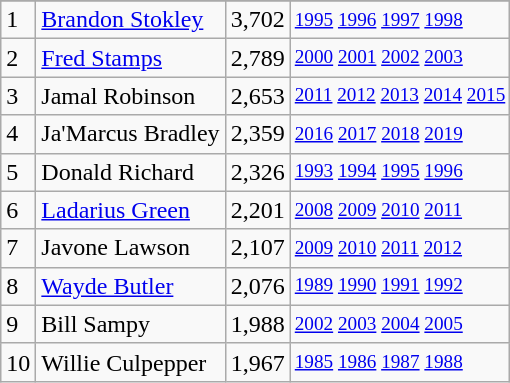<table class="wikitable">
<tr>
</tr>
<tr>
<td>1</td>
<td><a href='#'>Brandon Stokley</a></td>
<td>3,702</td>
<td style="font-size:80%;"><a href='#'>1995</a> <a href='#'>1996</a> <a href='#'>1997</a> <a href='#'>1998</a></td>
</tr>
<tr>
<td>2</td>
<td><a href='#'>Fred Stamps</a></td>
<td>2,789</td>
<td style="font-size:80%;"><a href='#'>2000</a> <a href='#'>2001</a> <a href='#'>2002</a> <a href='#'>2003</a></td>
</tr>
<tr>
<td>3</td>
<td>Jamal Robinson</td>
<td>2,653</td>
<td style="font-size:80%;"><a href='#'>2011</a> <a href='#'>2012</a> <a href='#'>2013</a> <a href='#'>2014</a> <a href='#'>2015</a></td>
</tr>
<tr>
<td>4</td>
<td>Ja'Marcus Bradley</td>
<td>2,359</td>
<td style="font-size:80%;"><a href='#'>2016</a> <a href='#'>2017</a> <a href='#'>2018</a> <a href='#'>2019</a></td>
</tr>
<tr>
<td>5</td>
<td>Donald Richard</td>
<td>2,326</td>
<td style="font-size:80%;"><a href='#'>1993</a> <a href='#'>1994</a> <a href='#'>1995</a> <a href='#'>1996</a></td>
</tr>
<tr>
<td>6</td>
<td><a href='#'>Ladarius Green</a></td>
<td>2,201</td>
<td style="font-size:80%;"><a href='#'>2008</a> <a href='#'>2009</a> <a href='#'>2010</a> <a href='#'>2011</a></td>
</tr>
<tr>
<td>7</td>
<td>Javone Lawson</td>
<td>2,107</td>
<td style="font-size:80%;"><a href='#'>2009</a> <a href='#'>2010</a> <a href='#'>2011</a> <a href='#'>2012</a></td>
</tr>
<tr>
<td>8</td>
<td><a href='#'>Wayde Butler</a></td>
<td>2,076</td>
<td style="font-size:80%;"><a href='#'>1989</a> <a href='#'>1990</a> <a href='#'>1991</a> <a href='#'>1992</a></td>
</tr>
<tr>
<td>9</td>
<td>Bill Sampy</td>
<td>1,988</td>
<td style="font-size:80%;"><a href='#'>2002</a> <a href='#'>2003</a> <a href='#'>2004</a> <a href='#'>2005</a></td>
</tr>
<tr>
<td>10</td>
<td>Willie Culpepper</td>
<td>1,967</td>
<td style="font-size:80%;"><a href='#'>1985</a> <a href='#'>1986</a> <a href='#'>1987</a> <a href='#'>1988</a></td>
</tr>
</table>
